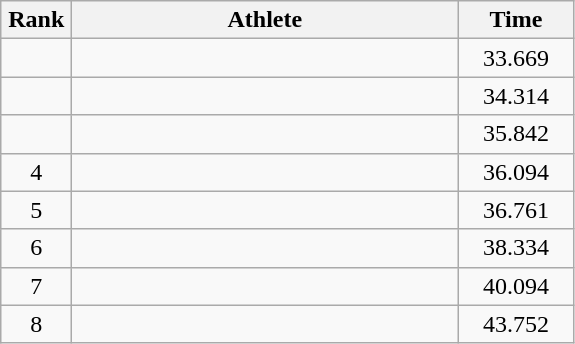<table class=wikitable style="text-align:center">
<tr>
<th width=40>Rank</th>
<th width=250>Athlete</th>
<th width=70>Time</th>
</tr>
<tr>
<td></td>
<td align=left></td>
<td>33.669</td>
</tr>
<tr>
<td></td>
<td align=left></td>
<td>34.314</td>
</tr>
<tr>
<td></td>
<td align=left></td>
<td>35.842</td>
</tr>
<tr>
<td>4</td>
<td align=left></td>
<td>36.094</td>
</tr>
<tr>
<td>5</td>
<td align=left></td>
<td>36.761</td>
</tr>
<tr>
<td>6</td>
<td align=left></td>
<td>38.334</td>
</tr>
<tr>
<td>7</td>
<td align=left></td>
<td>40.094</td>
</tr>
<tr>
<td>8</td>
<td align=left></td>
<td>43.752</td>
</tr>
</table>
